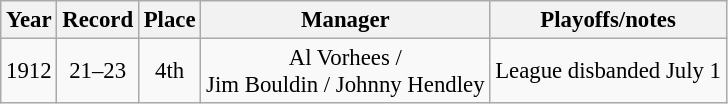<table class="wikitable" style="text-align:center; font-size: 95%;">
<tr>
<th>Year</th>
<th>Record</th>
<th>Place</th>
<th>Manager</th>
<th>Playoffs/notes</th>
</tr>
<tr align=center>
<td>1912</td>
<td>21–23</td>
<td>4th</td>
<td>Al Vorhees /<br> Jim Bouldin / Johnny Hendley</td>
<td>League disbanded July 1</td>
</tr>
</table>
